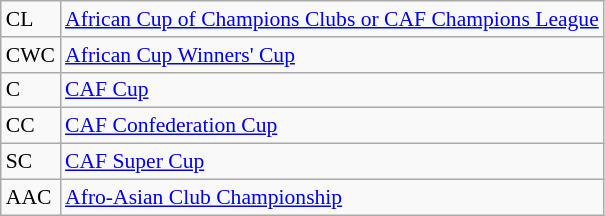<table class="wikitable" style="font-size:90%;">
<tr>
<td>CL</td>
<td><a href='#'>African Cup of Champions Clubs or CAF Champions League</a></td>
</tr>
<tr>
<td>CWC</td>
<td><a href='#'>African Cup Winners' Cup</a></td>
</tr>
<tr>
<td>C</td>
<td><a href='#'>CAF Cup</a></td>
</tr>
<tr>
<td>CC</td>
<td><a href='#'>CAF Confederation Cup</a></td>
</tr>
<tr>
<td>SC</td>
<td><a href='#'>CAF Super Cup</a></td>
</tr>
<tr>
<td>AAC</td>
<td><a href='#'>Afro-Asian Club Championship</a></td>
</tr>
</table>
